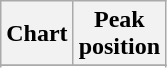<table class="wikitable plainrowheaders sortable" style="text-align:center;" border="1">
<tr>
<th scope="col">Chart</th>
<th scope="col">Peak<br>position</th>
</tr>
<tr>
</tr>
<tr>
</tr>
<tr>
</tr>
</table>
